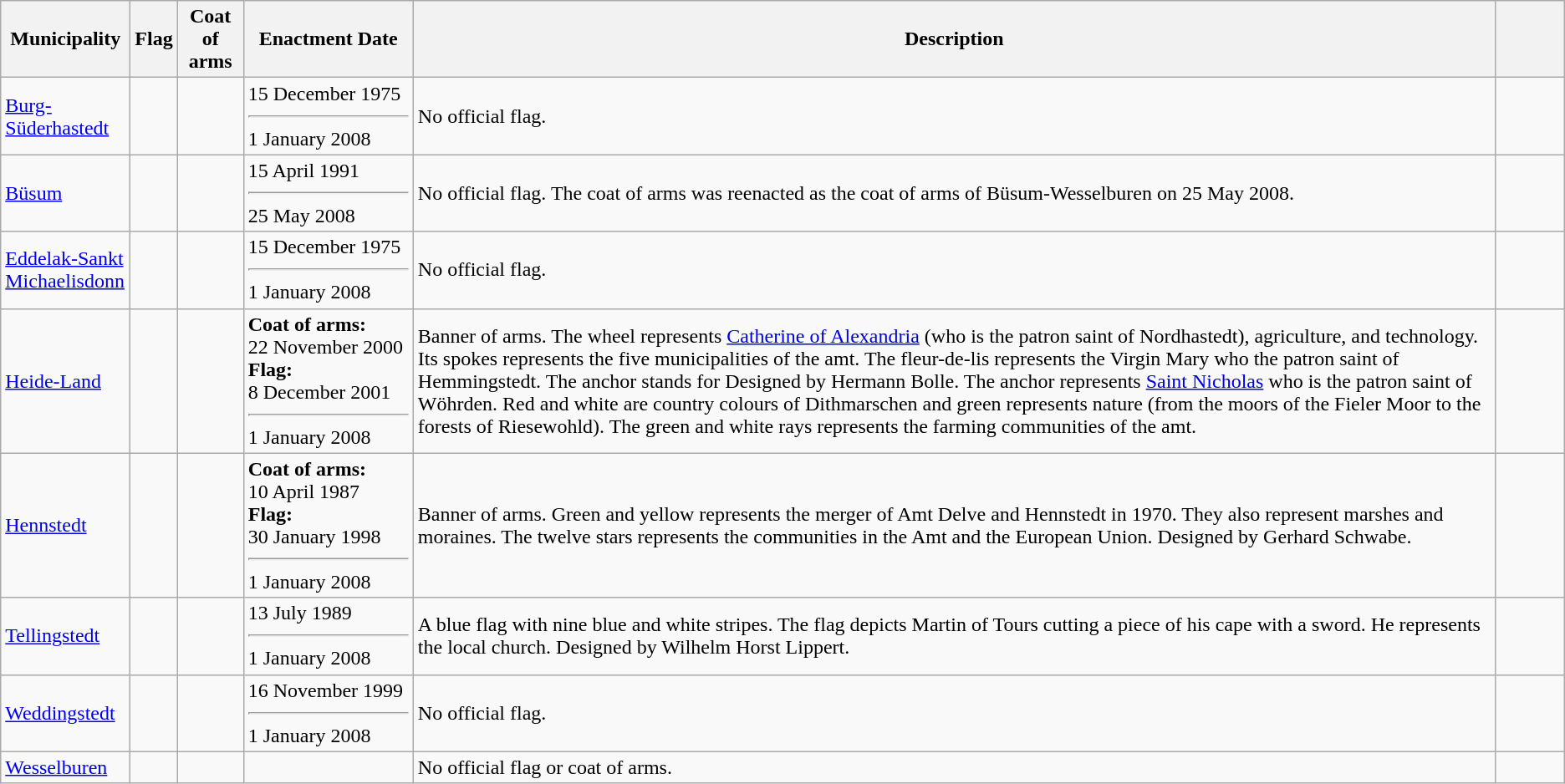<table class="wikitable">
<tr>
<th style="width:12ch;">Municipality</th>
<th>Flag</th>
<th>Coat of arms</th>
<th style="width:16ch;">Enactment Date</th>
<th>Description</th>
<th style="width:6ch;"></th>
</tr>
<tr>
<td><a href='#'>Burg-Süderhastedt</a></td>
<td></td>
<td></td>
<td>15 December 1975<hr>1 January 2008</td>
<td>No official flag.</td>
<td></td>
</tr>
<tr>
<td><a href='#'>Büsum</a></td>
<td></td>
<td></td>
<td>15 April 1991<hr>25 May 2008</td>
<td>No official flag. The coat of arms was reenacted as the coat of arms of Büsum-Wesselburen on 25 May 2008.</td>
<td></td>
</tr>
<tr>
<td><a href='#'>Eddelak-Sankt Michaelisdonn</a></td>
<td></td>
<td></td>
<td>15 December 1975<hr>1 January 2008</td>
<td>No official flag.</td>
<td></td>
</tr>
<tr>
<td><a href='#'>Heide-Land</a></td>
<td></td>
<td></td>
<td><strong>Coat of arms:</strong><br>22 November 2000<br><strong>Flag:</strong><br>8 December 2001<hr>1 January 2008</td>
<td>Banner of arms. The wheel represents <a href='#'>Catherine of Alexandria</a> (who is the patron saint of Nordhastedt), agriculture, and technology. Its spokes represents the five municipalities of the amt. The fleur-de-lis represents the Virgin Mary who the patron saint of Hemmingstedt. The anchor stands for Designed by Hermann Bolle. The anchor represents <a href='#'>Saint Nicholas</a> who is the patron saint of Wöhrden. Red and white are country colours of Dithmarschen and green represents nature (from the moors of the Fieler Moor to the forests of Riesewohld). The green and white rays represents the farming communities of the amt.</td>
<td></td>
</tr>
<tr>
<td><a href='#'>Hennstedt</a></td>
<td></td>
<td></td>
<td><strong>Coat of arms:</strong><br>10 April 1987<br><strong>Flag:</strong><br>30 January 1998<hr>1 January 2008</td>
<td>Banner of arms. Green and yellow represents the merger of Amt Delve and Hennstedt in 1970. They also represent marshes and moraines. The twelve stars represents the communities in the Amt and the European Union. Designed by Gerhard Schwabe.</td>
<td></td>
</tr>
<tr>
<td><a href='#'>Tellingstedt</a></td>
<td></td>
<td></td>
<td>13 July 1989<hr>1 January 2008</td>
<td>A blue flag with nine blue and white stripes. The flag depicts Martin of Tours cutting a piece of his cape with a sword. He represents the local church. Designed by Wilhelm Horst Lippert.</td>
<td></td>
</tr>
<tr>
<td><a href='#'>Weddingstedt</a></td>
<td></td>
<td></td>
<td>16 November 1999<hr>1 January 2008</td>
<td>No official flag.</td>
<td></td>
</tr>
<tr>
<td><a href='#'>Wesselburen</a></td>
<td></td>
<td></td>
<td></td>
<td>No official flag or coat of arms.</td>
<td></td>
</tr>
</table>
